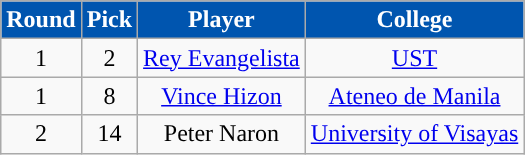<table class="wikitable sortable sortable">
<tr>
<th style="background:#0055AF; color:#FFFFFF; ">Round</th>
<th style="background:#0055AF; color:#FFFFFF; ">Pick</th>
<th style="background:#0055AF; color:#FFFFFF; ">Player</th>
<th style="background:#0055AF; color:#FFFFFF; ">College</th>
</tr>
<tr style="text-align: center">
<td align="center">1</td>
<td align="center">2</td>
<td><a href='#'>Rey Evangelista</a></td>
<td><a href='#'>UST</a></td>
</tr>
<tr style="text-align: center">
<td align="center">1</td>
<td align="center">8</td>
<td><a href='#'>Vince Hizon</a></td>
<td><a href='#'>Ateneo de Manila</a></td>
</tr>
<tr style="text-align: center">
<td align="center">2</td>
<td align="center">14</td>
<td>Peter Naron</td>
<td><a href='#'>University of Visayas</a></td>
</tr>
</table>
